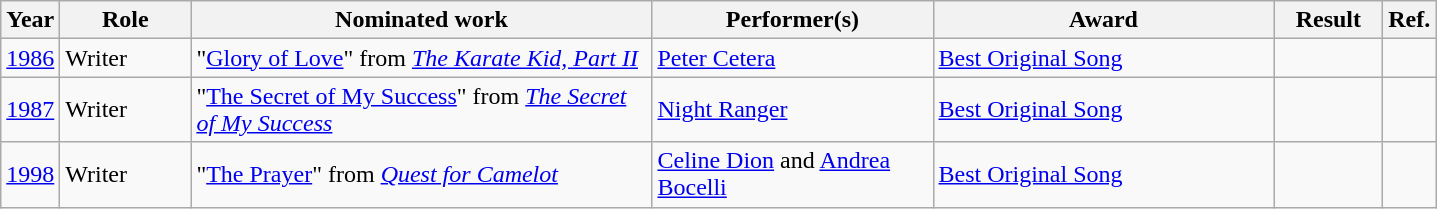<table class="wikitable sortable">
<tr>
<th scope="col">Year</th>
<th scope="col" style="width:80px">Role</th>
<th scope="col" style="width:300px">Nominated work</th>
<th scope="col" style="width:180px">Performer(s)</th>
<th scope="col" style="width:220px">Award</th>
<th scope="col" style="width:65px">Result</th>
<th scope="col" class="unsortable">Ref.</th>
</tr>
<tr>
<td><a href='#'>1986</a></td>
<td>Writer</td>
<td>"<a href='#'>Glory of Love</a>" from <em><a href='#'>The Karate Kid, Part II</a></em></td>
<td><a href='#'>Peter Cetera</a></td>
<td><a href='#'>Best Original Song</a></td>
<td></td>
<td style="text-align:center"></td>
</tr>
<tr>
<td><a href='#'>1987</a></td>
<td>Writer</td>
<td>"<a href='#'>The Secret of My Success</a>" from <em><a href='#'>The Secret of My Success</a></em></td>
<td><a href='#'>Night Ranger</a></td>
<td><a href='#'>Best Original Song</a></td>
<td></td>
<td style="text-align:center"></td>
</tr>
<tr>
<td><a href='#'>1998</a></td>
<td>Writer</td>
<td>"<a href='#'>The Prayer</a>" from <em><a href='#'>Quest for Camelot</a></em></td>
<td><a href='#'>Celine Dion</a> and <a href='#'>Andrea Bocelli</a></td>
<td><a href='#'>Best Original Song</a></td>
<td></td>
<td style="text-align:center"></td>
</tr>
</table>
